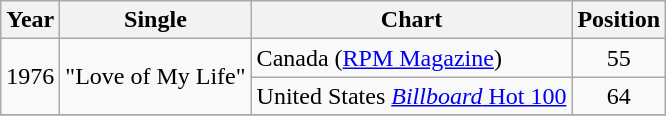<table class="wikitable">
<tr>
<th>Year</th>
<th>Single</th>
<th>Chart</th>
<th>Position</th>
</tr>
<tr>
<td rowspan="2">1976</td>
<td rowspan="2">"Love of My Life"</td>
<td>Canada (<a href='#'>RPM Magazine</a>)</td>
<td align="center">55</td>
</tr>
<tr>
<td>United States <a href='#'><em>Billboard</em> Hot 100</a></td>
<td align="center">64</td>
</tr>
<tr>
</tr>
</table>
